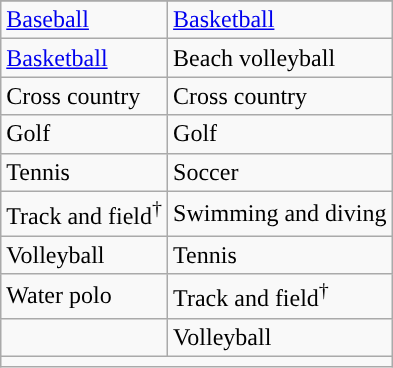<table class="wikitable" style=" ">
<tr>
</tr>
<tr>
<td><a href='#'>Baseball</a></td>
<td><a href='#'>Basketball</a></td>
</tr>
<tr>
<td><a href='#'>Basketball</a></td>
<td>Beach volleyball</td>
</tr>
<tr>
<td>Cross country</td>
<td>Cross country</td>
</tr>
<tr>
<td>Golf</td>
<td>Golf</td>
</tr>
<tr>
<td>Tennis</td>
<td>Soccer</td>
</tr>
<tr>
<td>Track and field<sup>†</sup></td>
<td>Swimming and diving</td>
</tr>
<tr>
<td>Volleyball</td>
<td>Tennis</td>
</tr>
<tr>
<td>Water polo</td>
<td>Track and field<sup>†</sup></td>
</tr>
<tr>
<td></td>
<td>Volleyball</td>
</tr>
<tr>
<td colspan="2"></td>
</tr>
</table>
